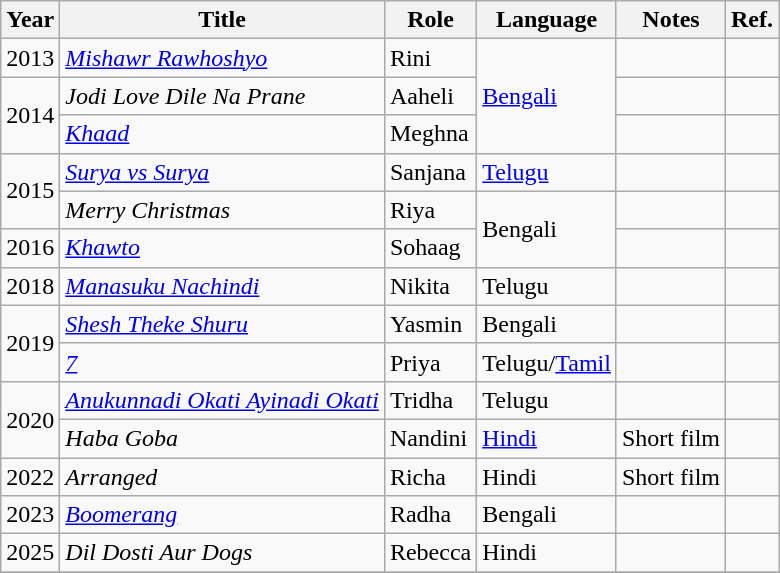<table class="wikitable sortable">
<tr>
<th>Year</th>
<th>Title</th>
<th>Role</th>
<th>Language</th>
<th>Notes</th>
<th>Ref.</th>
</tr>
<tr>
<td>2013</td>
<td><em><a href='#'>Mishawr Rawhoshyo</a></em></td>
<td>Rini</td>
<td rowspan=3><a href='#'>Bengali</a></td>
<td></td>
<td></td>
</tr>
<tr>
<td rowspan="2">2014</td>
<td><em>Jodi Love Dile Na Prane</em></td>
<td>Aaheli</td>
<td></td>
<td></td>
</tr>
<tr>
<td><em><a href='#'>Khaad</a></em></td>
<td>Meghna</td>
<td></td>
<td></td>
</tr>
<tr>
<td rowspan="2">2015</td>
<td><em><a href='#'>Surya vs Surya</a></em></td>
<td>Sanjana</td>
<td><a href='#'>Telugu</a></td>
<td></td>
<td></td>
</tr>
<tr>
<td><em>Merry Christmas</em></td>
<td>Riya</td>
<td rowspan="2">Bengali</td>
<td></td>
<td></td>
</tr>
<tr>
<td>2016</td>
<td><em><a href='#'>Khawto</a></em></td>
<td>Sohaag</td>
<td></td>
<td></td>
</tr>
<tr>
<td>2018</td>
<td><em><a href='#'>Manasuku Nachindi</a></em></td>
<td>Nikita</td>
<td>Telugu</td>
<td></td>
<td></td>
</tr>
<tr>
<td rowspan="2">2019</td>
<td><em><a href='#'>Shesh Theke Shuru</a></em></td>
<td>Yasmin</td>
<td>Bengali</td>
<td></td>
<td></td>
</tr>
<tr>
<td><em><a href='#'>7</a></em></td>
<td>Priya</td>
<td>Telugu/<a href='#'>Tamil</a></td>
<td></td>
<td></td>
</tr>
<tr>
<td rowspan="2">2020</td>
<td><em><a href='#'>Anukunnadi Okati Ayinadi Okati</a></em></td>
<td>Tridha</td>
<td>Telugu</td>
<td></td>
<td></td>
</tr>
<tr>
<td><em>Haba Goba</em></td>
<td>Nandini</td>
<td><a href='#'>Hindi</a></td>
<td>Short film</td>
<td></td>
</tr>
<tr>
<td>2022</td>
<td><em>Arranged</em></td>
<td>Richa</td>
<td>Hindi</td>
<td>Short film</td>
<td></td>
</tr>
<tr>
<td>2023</td>
<td><em><a href='#'>Boomerang</a></em></td>
<td>Radha</td>
<td>Bengali</td>
<td></td>
<td></td>
</tr>
<tr>
<td>2025</td>
<td><em>Dil Dosti Aur Dogs</em></td>
<td>Rebecca</td>
<td>Hindi</td>
<td></td>
<td></td>
</tr>
<tr>
</tr>
</table>
